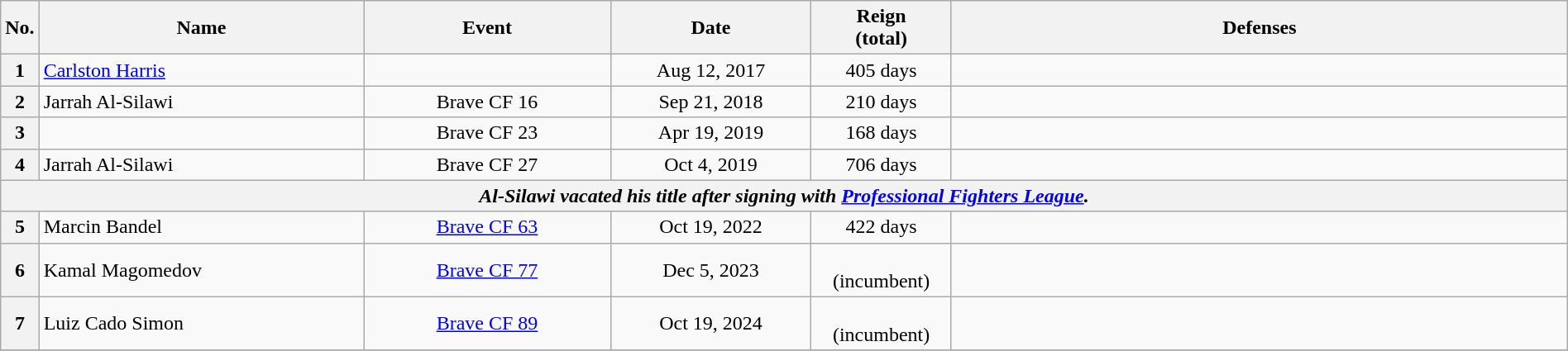<table class="wikitable" style="width:100%; font-size:100%;">
<tr>
<th style= width:1%;">No.</th>
<th style= width:21%;">Name</th>
<th style= width:16%;">Event</th>
<th style=width:13%;">Date</th>
<th style=width:9%;">Reign<br>(total)</th>
<th style= width:49%;">Defenses</th>
</tr>
<tr>
<th>1</th>
<td align=left> <a href='#'>Carlston Harris</a><br></td>
<td align=center> <br></td>
<td align=center>Aug 12, 2017</td>
<td align=center>405 days</td>
<td></td>
</tr>
<tr>
<th>2</th>
<td align=left> Jarrah Al-Silawi</td>
<td align=center>Brave CF 16 <br></td>
<td align=center>Sep 21, 2018</td>
<td align=center>210 days</td>
<td></td>
</tr>
<tr>
<th>3</th>
<td align=left></td>
<td align=center>Brave CF 23<br></td>
<td align=center>Apr 19, 2019</td>
<td align=center>168 days</td>
<td></td>
</tr>
<tr>
<th>4</th>
<td align=left> Jarrah Al-Silawi </td>
<td align=center>Brave CF 27 <br></td>
<td align=center>Oct 4, 2019</td>
<td align=center>706 days</td>
<td><br></td>
</tr>
<tr>
<th align="center" colspan="6"><em>Al-Silawi vacated his title after signing with <a href='#'>Professional Fighters League</a>.</em></th>
</tr>
<tr>
<th>5</th>
<td align=left> Marcin Bandel<br></td>
<td align=center><a href='#'>Brave CF 63</a> <br></td>
<td align=center>Oct 19, 2022</td>
<td align=center>422 days</td>
<td></td>
</tr>
<tr>
<th>6</th>
<td align=left> Kamal Magomedov</td>
<td align=center><a href='#'>Brave CF 77</a> <br></td>
<td align=center>Dec 5, 2023</td>
<td align=center><br>(incumbent)</td>
<td></td>
</tr>
<tr>
<th>7</th>
<td align=left> Luiz Cado Simon</td>
<td align=center><a href='#'>Brave CF 89</a> <br></td>
<td align=center>Oct 19, 2024</td>
<td align=center><br>(incumbent)</td>
<td></td>
</tr>
<tr>
</tr>
</table>
